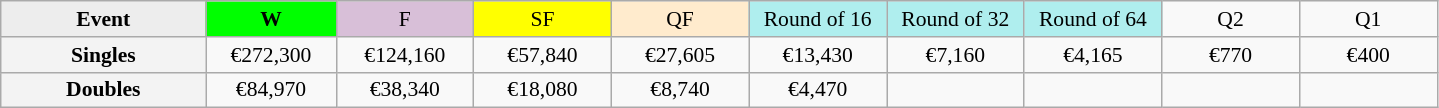<table class=wikitable style=font-size:90%;text-align:center>
<tr>
<td width=130 bgcolor=ededed><strong>Event</strong></td>
<td width=80 bgcolor=lime><strong>W</strong></td>
<td width=85 bgcolor=thistle>F</td>
<td width=85 bgcolor=ffff00>SF</td>
<td width=85 bgcolor=ffebcd>QF</td>
<td width=85 bgcolor=afeeee>Round of 16</td>
<td width=85 bgcolor=afeeee>Round of 32</td>
<td width=85 bgcolor=afeeee>Round of 64</td>
<td width=85>Q2</td>
<td width=85>Q1</td>
</tr>
<tr>
<th style=background:#f3f3f3>Singles</th>
<td>€272,300</td>
<td>€124,160</td>
<td>€57,840</td>
<td>€27,605</td>
<td>€13,430</td>
<td>€7,160</td>
<td>€4,165</td>
<td>€770</td>
<td>€400</td>
</tr>
<tr>
<th style=background:#f3f3f3>Doubles</th>
<td>€84,970</td>
<td>€38,340</td>
<td>€18,080</td>
<td>€8,740</td>
<td>€4,470</td>
<td></td>
<td></td>
<td></td>
<td></td>
</tr>
</table>
